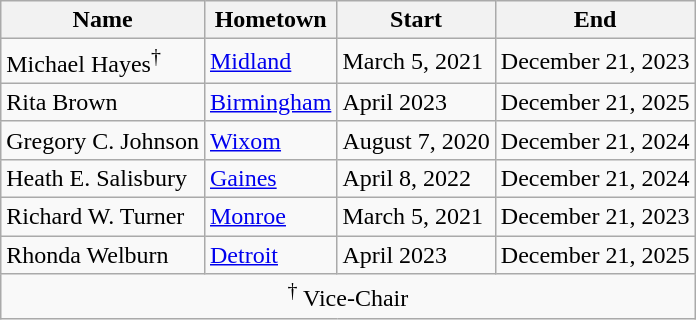<table class=wikitable>
<tr>
<th scope=col>Name</th>
<th scope=col>Hometown</th>
<th scope=col>Start</th>
<th scope=col>End</th>
</tr>
<tr>
<td>Michael Hayes<sup>†</sup></td>
<td><a href='#'>Midland</a></td>
<td>March 5, 2021</td>
<td>December 21, 2023</td>
</tr>
<tr>
<td>Rita Brown</td>
<td><a href='#'>Birmingham</a></td>
<td>April 2023</td>
<td>December 21, 2025</td>
</tr>
<tr>
<td>Gregory C. Johnson</td>
<td><a href='#'>Wixom</a></td>
<td>August 7, 2020</td>
<td>December 21, 2024</td>
</tr>
<tr>
<td>Heath E. Salisbury</td>
<td><a href='#'>Gaines</a></td>
<td>April 8, 2022</td>
<td>December 21, 2024</td>
</tr>
<tr>
<td>Richard W. Turner</td>
<td><a href='#'>Monroe</a></td>
<td>March 5, 2021</td>
<td>December 21, 2023</td>
</tr>
<tr>
<td>Rhonda Welburn</td>
<td><a href='#'>Detroit</a></td>
<td>April 2023</td>
<td>December 21, 2025</td>
</tr>
<tr>
<td colspan="4" align="center"><sup>†</sup> Vice-Chair</td>
</tr>
</table>
